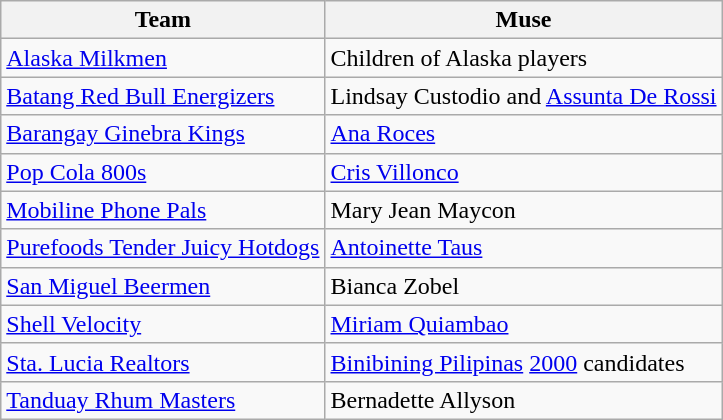<table class="wikitable sortable sortable">
<tr>
<th style= width="45%">Team</th>
<th style= width="55%">Muse</th>
</tr>
<tr>
<td><a href='#'>Alaska Milkmen</a></td>
<td>Children of Alaska players</td>
</tr>
<tr>
<td><a href='#'>Batang Red Bull Energizers</a></td>
<td>Lindsay Custodio and <a href='#'>Assunta De Rossi</a></td>
</tr>
<tr>
<td><a href='#'>Barangay Ginebra Kings</a></td>
<td><a href='#'>Ana Roces</a></td>
</tr>
<tr>
<td><a href='#'>Pop Cola 800s</a></td>
<td><a href='#'>Cris Villonco</a></td>
</tr>
<tr>
<td><a href='#'>Mobiline Phone Pals</a></td>
<td>Mary Jean Maycon</td>
</tr>
<tr>
<td><a href='#'>Purefoods Tender Juicy Hotdogs</a></td>
<td><a href='#'>Antoinette Taus</a></td>
</tr>
<tr>
<td><a href='#'>San Miguel Beermen</a></td>
<td>Bianca Zobel</td>
</tr>
<tr>
<td><a href='#'>Shell Velocity</a></td>
<td><a href='#'>Miriam Quiambao</a></td>
</tr>
<tr>
<td><a href='#'>Sta. Lucia Realtors</a></td>
<td><a href='#'>Binibining Pilipinas</a> <a href='#'>2000</a> candidates</td>
</tr>
<tr>
<td><a href='#'>Tanduay Rhum Masters</a></td>
<td>Bernadette Allyson</td>
</tr>
</table>
